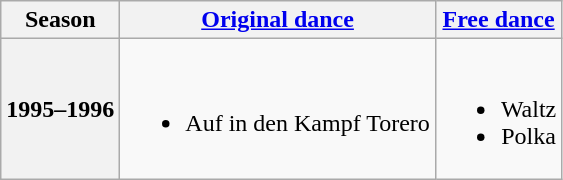<table class=wikitable style=text-align:center>
<tr>
<th>Season</th>
<th><a href='#'>Original dance</a></th>
<th><a href='#'>Free dance</a></th>
</tr>
<tr>
<th>1995–1996 <br> </th>
<td><br><ul><li>Auf in den Kampf Torero <br></li></ul></td>
<td><br><ul><li>Waltz <br></li><li>Polka <br></li></ul></td>
</tr>
</table>
